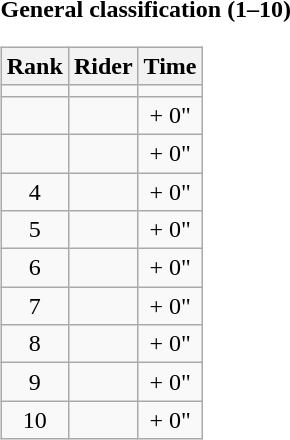<table>
<tr>
<td><strong>General classification (1–10)</strong><br><table class="wikitable">
<tr>
<th scope="col">Rank</th>
<th scope="col">Rider</th>
<th scope="col">Time</th>
</tr>
<tr>
<td style="text-align:center;"></td>
<td></td>
<td style="text-align:center;"></td>
</tr>
<tr>
<td style="text-align:center;"></td>
<td></td>
<td style="text-align:center;">+ 0"</td>
</tr>
<tr>
<td style="text-align:center;"></td>
<td></td>
<td style="text-align:center;">+ 0"</td>
</tr>
<tr>
<td style="text-align:center;">4</td>
<td></td>
<td style="text-align:center;">+ 0"</td>
</tr>
<tr>
<td style="text-align:center;">5</td>
<td></td>
<td style="text-align:center;">+ 0"</td>
</tr>
<tr>
<td style="text-align:center;">6</td>
<td></td>
<td style="text-align:center;">+ 0"</td>
</tr>
<tr>
<td style="text-align:center;">7</td>
<td></td>
<td style="text-align:center;">+ 0"</td>
</tr>
<tr>
<td style="text-align:center;">8</td>
<td></td>
<td style="text-align:center;">+ 0"</td>
</tr>
<tr>
<td style="text-align:center;">9</td>
<td></td>
<td style="text-align:center;">+ 0"</td>
</tr>
<tr>
<td style="text-align:center;">10</td>
<td></td>
<td style="text-align:center;">+ 0"</td>
</tr>
</table>
</td>
</tr>
</table>
